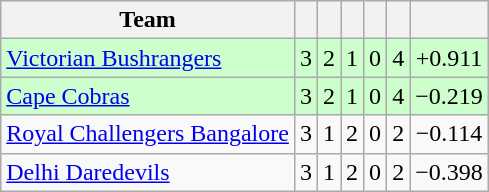<table class="wikitable" style="text-align:center;">
<tr>
<th>Team</th>
<th></th>
<th></th>
<th></th>
<th></th>
<th></th>
<th></th>
</tr>
<tr bgcolor="#ccffcc">
<td align=left><a href='#'>Victorian Bushrangers</a></td>
<td>3</td>
<td>2</td>
<td>1</td>
<td>0</td>
<td>4</td>
<td>+0.911</td>
</tr>
<tr bgcolor="#ccffcc">
<td align=left><a href='#'>Cape Cobras</a></td>
<td>3</td>
<td>2</td>
<td>1</td>
<td>0</td>
<td>4</td>
<td>−0.219</td>
</tr>
<tr>
<td align=left><a href='#'>Royal Challengers Bangalore</a></td>
<td>3</td>
<td>1</td>
<td>2</td>
<td>0</td>
<td>2</td>
<td>−0.114</td>
</tr>
<tr>
<td align=left><a href='#'>Delhi Daredevils</a></td>
<td>3</td>
<td>1</td>
<td>2</td>
<td>0</td>
<td>2</td>
<td>−0.398</td>
</tr>
</table>
